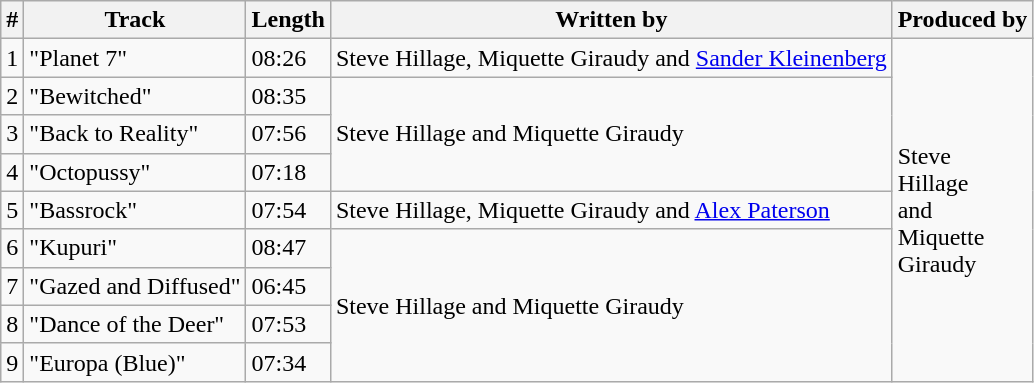<table class="wikitable">
<tr>
<th>#</th>
<th>Track</th>
<th>Length</th>
<th>Written by</th>
<th>Produced by</th>
</tr>
<tr>
<td>1</td>
<td>"Planet 7"</td>
<td>08:26</td>
<td>Steve Hillage, Miquette Giraudy and <a href='#'>Sander Kleinenberg</a></td>
<td rowspan="9">Steve <br>Hillage <br>and <br>Miquette <br>Giraudy</td>
</tr>
<tr>
<td>2</td>
<td>"Bewitched"</td>
<td>08:35</td>
<td rowspan="3">Steve Hillage and Miquette Giraudy</td>
</tr>
<tr>
<td>3</td>
<td>"Back to Reality"</td>
<td>07:56</td>
</tr>
<tr>
<td>4</td>
<td>"Octopussy"</td>
<td>07:18</td>
</tr>
<tr>
<td>5</td>
<td>"Bassrock"</td>
<td>07:54</td>
<td>Steve Hillage, Miquette Giraudy and <a href='#'>Alex Paterson</a></td>
</tr>
<tr>
<td>6</td>
<td>"Kupuri"</td>
<td>08:47</td>
<td rowspan="4">Steve Hillage and Miquette Giraudy</td>
</tr>
<tr>
<td>7</td>
<td>"Gazed and Diffused"</td>
<td>06:45</td>
</tr>
<tr>
<td>8</td>
<td>"Dance of the Deer"</td>
<td>07:53</td>
</tr>
<tr>
<td>9</td>
<td>"Europa (Blue)"</td>
<td>07:34</td>
</tr>
</table>
